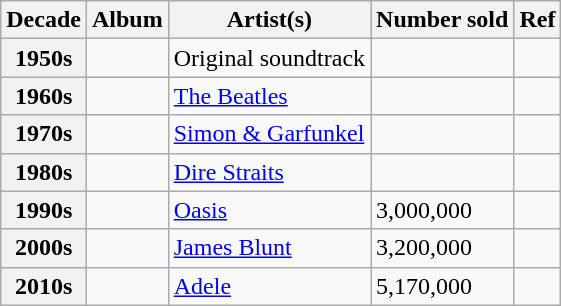<table class="wikitable sortable plainrowheaders">
<tr>
<th scope="col">Decade</th>
<th scope="col">Album</th>
<th scope="col">Artist(s)</th>
<th scope="col">Number sold</th>
<th scope="col">Ref</th>
</tr>
<tr>
<th scope=row style="text-align:center;">1950s</th>
<td></td>
<td>Original soundtrack</td>
<td></td>
<td></td>
</tr>
<tr>
<th scope=row style="text-align:center;">1960s</th>
<td></td>
<td><a href='#'>The Beatles</a></td>
<td></td>
<td></td>
</tr>
<tr>
<th scope=row style="text-align:center;">1970s</th>
<td></td>
<td><a href='#'>Simon & Garfunkel</a></td>
<td></td>
<td></td>
</tr>
<tr>
<th scope=row style="text-align:center;">1980s</th>
<td></td>
<td><a href='#'>Dire Straits</a></td>
<td></td>
<td></td>
</tr>
<tr>
<th scope=row style="text-align:center;">1990s</th>
<td></td>
<td><a href='#'>Oasis</a></td>
<td>3,000,000</td>
<td align=center></td>
</tr>
<tr>
<th scope=row style="text-align:center;">2000s</th>
<td></td>
<td><a href='#'>James Blunt</a></td>
<td>3,200,000</td>
<td align=center></td>
</tr>
<tr>
<th scope=row style="text-align:center;">2010s</th>
<td></td>
<td><a href='#'>Adele</a></td>
<td>5,170,000</td>
<td align=center></td>
</tr>
</table>
